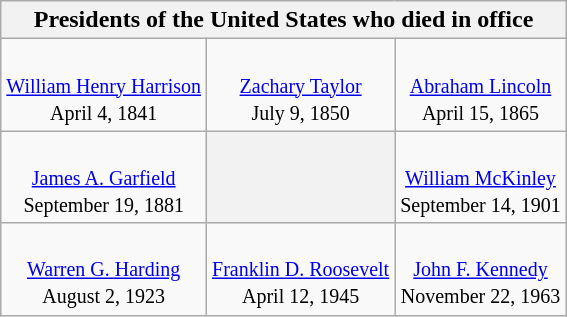<table class="wikitable" style="float:right; margin-left:2em; text-align:center;">
<tr>
<th colspan="3">Presidents of the United States who died in office</th>
</tr>
<tr>
<td><br><small><a href='#'>William Henry Harrison</a><br>April 4, 1841</small></td>
<td><br><small><a href='#'>Zachary Taylor</a><br>July 9, 1850</small></td>
<td><br><small><a href='#'>Abraham Lincoln</a><br>April 15, 1865</small></td>
</tr>
<tr>
<td><br><small><a href='#'>James A. Garfield</a><br>September 19, 1881</small></td>
<th></th>
<td><br><small><a href='#'>William McKinley</a><br>September 14, 1901</small></td>
</tr>
<tr>
<td><br><small><a href='#'>Warren G. Harding</a><br>August 2, 1923</small></td>
<td><br><small><a href='#'>Franklin D. Roosevelt</a><br>April 12, 1945</small></td>
<td><br><small><a href='#'>John F. Kennedy</a><br>November 22, 1963</small></td>
</tr>
</table>
